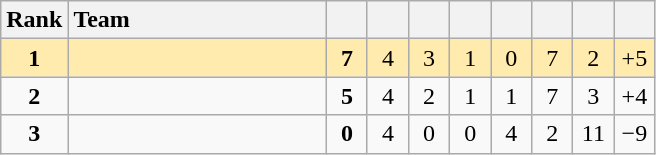<table class="wikitable" style="text-align:center">
<tr>
<th width=30>Rank</th>
<th width=165 style="text-align:left">Team</th>
<th width=20></th>
<th width=20></th>
<th width=20></th>
<th width=20></th>
<th width=20></th>
<th width=20></th>
<th width=20></th>
<th width=20></th>
</tr>
<tr bgcolor="#ffebad">
<td><strong>1</strong></td>
<td align="left"></td>
<td><strong>7</strong></td>
<td>4</td>
<td>3</td>
<td>1</td>
<td>0</td>
<td>7</td>
<td>2</td>
<td>+5</td>
</tr>
<tr>
<td><strong>2</strong></td>
<td align="left"></td>
<td><strong>5</strong></td>
<td>4</td>
<td>2</td>
<td>1</td>
<td>1</td>
<td>7</td>
<td>3</td>
<td>+4</td>
</tr>
<tr>
<td><strong>3</strong></td>
<td align="left"></td>
<td><strong>0</strong></td>
<td>4</td>
<td>0</td>
<td>0</td>
<td>4</td>
<td>2</td>
<td>11</td>
<td>−9</td>
</tr>
</table>
